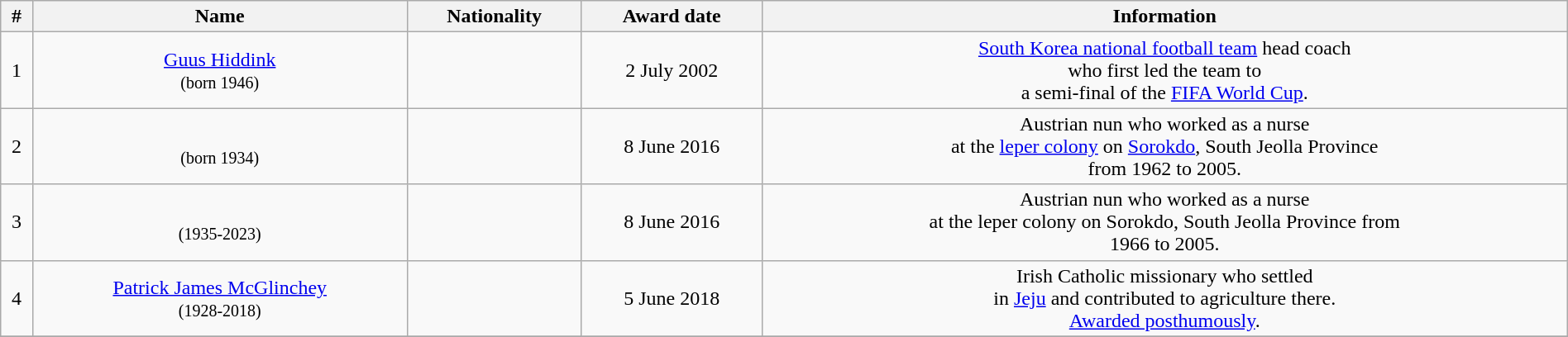<table class="wikitable sortable" style="width: 100%">
<tr>
<th>#</th>
<th>Name</th>
<th>Nationality</th>
<th>Award date</th>
<th>Information</th>
</tr>
<tr>
<td align="center">1</td>
<td align="center"><a href='#'>Guus Hiddink</a><br><small>(born 1946)</small></td>
<td align="center"></td>
<td align="center">2 July 2002</td>
<td align="center"><a href='#'>South Korea national football team</a> head coach<br>who first led the team to<br>a semi-final of the <a href='#'>FIFA World Cup</a>.</td>
</tr>
<tr>
<td align="center">2</td>
<td align="center"><br><small>(born 1934)</small></td>
<td align="center"></td>
<td align="center">8 June 2016</td>
<td align="center">Austrian nun who worked as a nurse<br>at the <a href='#'>leper colony</a> on <a href='#'>Sorokdo</a>, South Jeolla Province<br>from 1962 to 2005.</td>
</tr>
<tr>
<td align="center">3</td>
<td align="center"><br><small>(1935-2023)</small></td>
<td align="center"></td>
<td align="center">8 June 2016</td>
<td align="center">Austrian nun who worked as a nurse<br> at the leper colony on Sorokdo, South Jeolla Province from<br>1966 to 2005.</td>
</tr>
<tr>
<td align="center">4</td>
<td align="center"><a href='#'>Patrick James McGlinchey</a><br><small>(1928-2018)</small></td>
<td align="center"></td>
<td align="center">5 June 2018</td>
<td align="center">Irish Catholic missionary who settled<br>in <a href='#'>Jeju</a> and contributed to agriculture there.<br><a href='#'>Awarded posthumously</a>.</td>
</tr>
<tr>
</tr>
</table>
